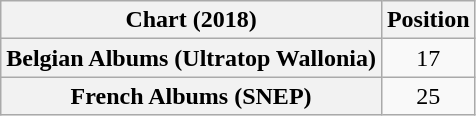<table class="wikitable sortable plainrowheaders" style="text-align:center">
<tr>
<th scope="col">Chart (2018)</th>
<th scope="col">Position</th>
</tr>
<tr>
<th scope="row">Belgian Albums (Ultratop Wallonia)</th>
<td>17</td>
</tr>
<tr>
<th scope="row">French Albums (SNEP)</th>
<td>25</td>
</tr>
</table>
